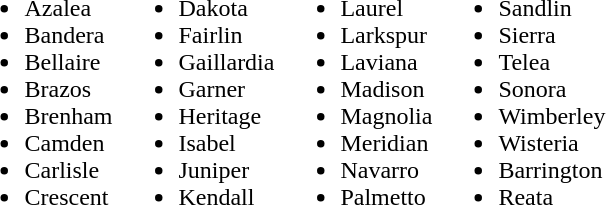<table>
<tr>
<td valign="top"><br><ul><li>Azalea</li><li>Bandera</li><li>Bellaire</li><li>Brazos</li><li>Brenham</li><li>Camden</li><li>Carlisle</li><li>Crescent</li></ul></td>
<td valign="top"><br><ul><li>Dakota</li><li>Fairlin</li><li>Gaillardia</li><li>Garner</li><li>Heritage</li><li>Isabel</li><li>Juniper</li><li>Kendall</li></ul></td>
<td valign="top"><br><ul><li>Laurel</li><li>Larkspur</li><li>Laviana</li><li>Madison</li><li>Magnolia</li><li>Meridian</li><li>Navarro</li><li>Palmetto</li></ul></td>
<td valign="top"><br><ul><li>Sandlin</li><li>Sierra</li><li>Telea</li><li>Sonora</li><li>Wimberley</li><li>Wisteria</li><li>Barrington</li><li>Reata</li></ul></td>
</tr>
</table>
